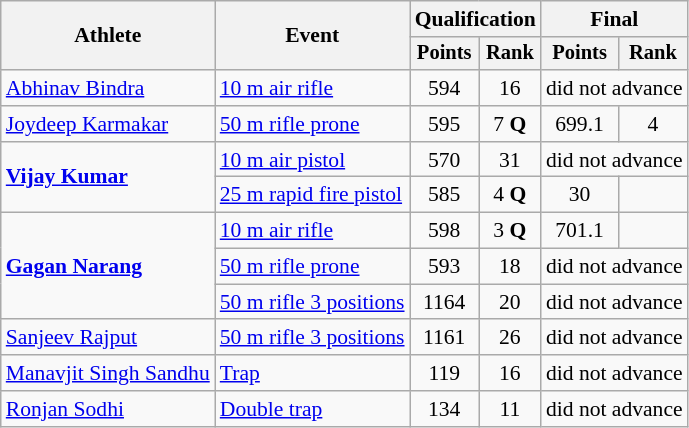<table class="wikitable" style="font-size:90%;">
<tr>
<th rowspan="2">Athlete</th>
<th rowspan="2">Event</th>
<th colspan=2>Qualification</th>
<th colspan=2>Final</th>
</tr>
<tr style="font-size:95%">
<th>Points</th>
<th>Rank</th>
<th>Points</th>
<th>Rank</th>
</tr>
<tr align=center>
<td align=left><a href='#'>Abhinav Bindra</a></td>
<td align=left><a href='#'>10 m air rifle</a></td>
<td>594</td>
<td>16</td>
<td colspan=2>did not advance</td>
</tr>
<tr align=center>
<td align=left><a href='#'>Joydeep Karmakar</a></td>
<td align=left><a href='#'>50 m rifle prone</a></td>
<td>595</td>
<td>7 <strong>Q</strong></td>
<td>699.1</td>
<td>4</td>
</tr>
<tr align=center>
<td style="text-align:left;" rowspan="2"><strong><a href='#'>Vijay Kumar</a></strong></td>
<td align=left><a href='#'>10 m air pistol</a></td>
<td>570</td>
<td>31</td>
<td colspan=2>did not advance</td>
</tr>
<tr align=center>
<td align=left><a href='#'>25 m rapid fire pistol</a></td>
<td>585</td>
<td>4 <strong>Q</strong></td>
<td>30</td>
<td></td>
</tr>
<tr align=center>
<td style="text-align:left;" rowspan="3"><strong><a href='#'>Gagan Narang</a></strong></td>
<td align=left><a href='#'>10 m air rifle</a></td>
<td>598</td>
<td>3 <strong>Q</strong></td>
<td>701.1</td>
<td></td>
</tr>
<tr align=center>
<td align=left><a href='#'>50 m rifle prone</a></td>
<td>593</td>
<td>18</td>
<td colspan=2>did not advance</td>
</tr>
<tr align=center>
<td align=left><a href='#'>50 m rifle 3 positions</a></td>
<td>1164</td>
<td>20</td>
<td colspan=2>did not advance</td>
</tr>
<tr align=center>
<td align=left><a href='#'>Sanjeev Rajput</a></td>
<td align=left><a href='#'>50 m rifle 3 positions</a></td>
<td>1161</td>
<td>26</td>
<td colspan=2>did not advance</td>
</tr>
<tr align=center>
<td align=left><a href='#'>Manavjit Singh Sandhu</a></td>
<td align=left><a href='#'>Trap</a></td>
<td>119</td>
<td>16</td>
<td colspan=2>did not advance</td>
</tr>
<tr align=center>
<td align=left><a href='#'>Ronjan Sodhi</a></td>
<td align=left><a href='#'>Double trap</a></td>
<td>134</td>
<td>11</td>
<td colspan=2>did not advance</td>
</tr>
</table>
